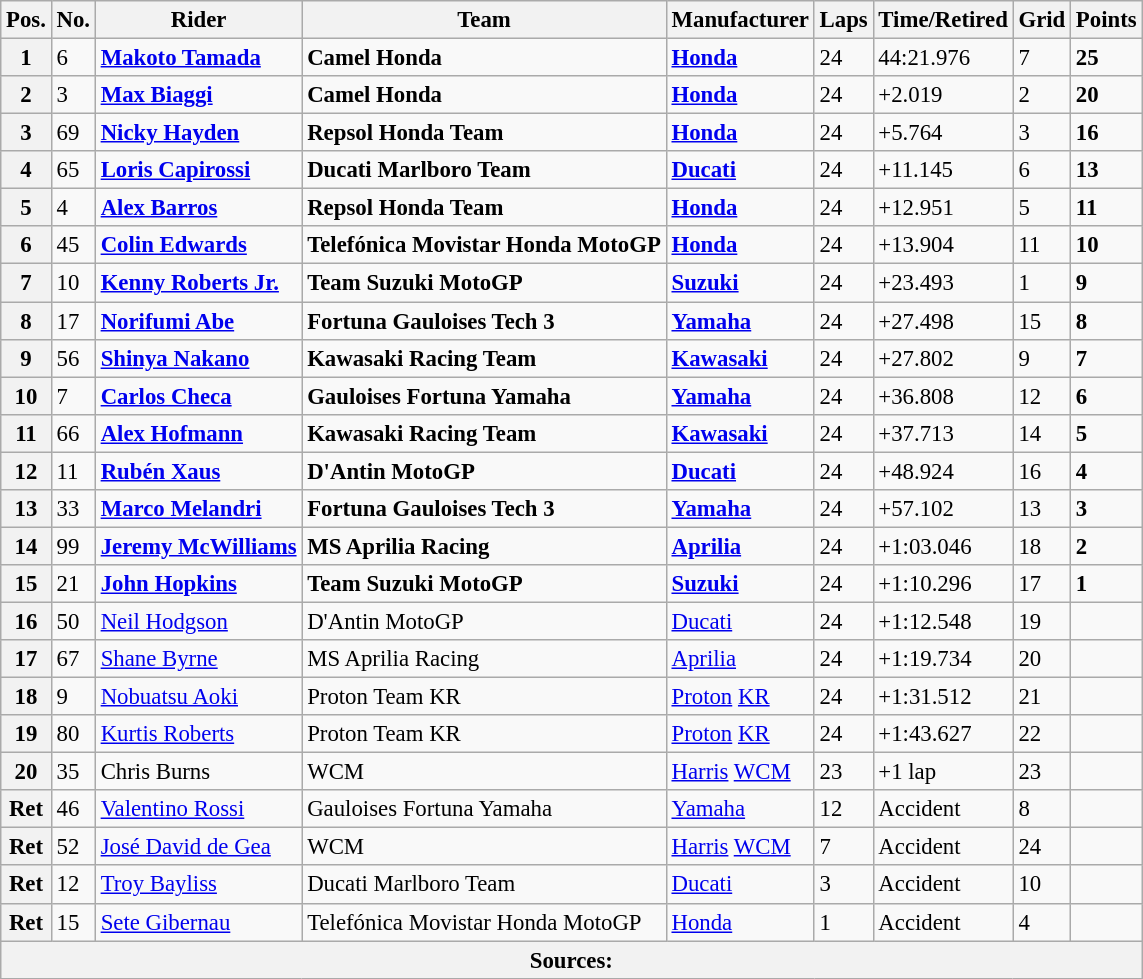<table class="wikitable" style="font-size: 95%;">
<tr>
<th>Pos.</th>
<th>No.</th>
<th>Rider</th>
<th>Team</th>
<th>Manufacturer</th>
<th>Laps</th>
<th>Time/Retired</th>
<th>Grid</th>
<th>Points</th>
</tr>
<tr>
<th>1</th>
<td>6</td>
<td> <strong><a href='#'>Makoto Tamada</a></strong></td>
<td><strong>Camel Honda</strong></td>
<td><strong><a href='#'>Honda</a></strong></td>
<td>24</td>
<td>44:21.976</td>
<td>7</td>
<td><strong>25</strong></td>
</tr>
<tr>
<th>2</th>
<td>3</td>
<td> <strong><a href='#'>Max Biaggi</a></strong></td>
<td><strong>Camel Honda</strong></td>
<td><strong><a href='#'>Honda</a></strong></td>
<td>24</td>
<td>+2.019</td>
<td>2</td>
<td><strong>20</strong></td>
</tr>
<tr>
<th>3</th>
<td>69</td>
<td> <strong><a href='#'>Nicky Hayden</a></strong></td>
<td><strong>Repsol Honda Team</strong></td>
<td><strong><a href='#'>Honda</a></strong></td>
<td>24</td>
<td>+5.764</td>
<td>3</td>
<td><strong>16</strong></td>
</tr>
<tr>
<th>4</th>
<td>65</td>
<td> <strong><a href='#'>Loris Capirossi</a></strong></td>
<td><strong>Ducati Marlboro Team</strong></td>
<td><strong><a href='#'>Ducati</a></strong></td>
<td>24</td>
<td>+11.145</td>
<td>6</td>
<td><strong>13</strong></td>
</tr>
<tr>
<th>5</th>
<td>4</td>
<td> <strong><a href='#'>Alex Barros</a></strong></td>
<td><strong>Repsol Honda Team</strong></td>
<td><strong><a href='#'>Honda</a></strong></td>
<td>24</td>
<td>+12.951</td>
<td>5</td>
<td><strong>11</strong></td>
</tr>
<tr>
<th>6</th>
<td>45</td>
<td> <strong><a href='#'>Colin Edwards</a></strong></td>
<td><strong>Telefónica Movistar Honda MotoGP</strong></td>
<td><strong><a href='#'>Honda</a></strong></td>
<td>24</td>
<td>+13.904</td>
<td>11</td>
<td><strong>10</strong></td>
</tr>
<tr>
<th>7</th>
<td>10</td>
<td> <strong><a href='#'>Kenny Roberts Jr.</a></strong></td>
<td><strong>Team Suzuki MotoGP</strong></td>
<td><strong><a href='#'>Suzuki</a></strong></td>
<td>24</td>
<td>+23.493</td>
<td>1</td>
<td><strong>9</strong></td>
</tr>
<tr>
<th>8</th>
<td>17</td>
<td> <strong><a href='#'>Norifumi Abe</a></strong></td>
<td><strong>Fortuna Gauloises Tech 3</strong></td>
<td><strong><a href='#'>Yamaha</a></strong></td>
<td>24</td>
<td>+27.498</td>
<td>15</td>
<td><strong>8</strong></td>
</tr>
<tr>
<th>9</th>
<td>56</td>
<td> <strong><a href='#'>Shinya Nakano</a></strong></td>
<td><strong>Kawasaki Racing Team</strong></td>
<td><strong><a href='#'>Kawasaki</a></strong></td>
<td>24</td>
<td>+27.802</td>
<td>9</td>
<td><strong>7</strong></td>
</tr>
<tr>
<th>10</th>
<td>7</td>
<td> <strong><a href='#'>Carlos Checa</a></strong></td>
<td><strong>Gauloises Fortuna Yamaha</strong></td>
<td><strong><a href='#'>Yamaha</a></strong></td>
<td>24</td>
<td>+36.808</td>
<td>12</td>
<td><strong>6</strong></td>
</tr>
<tr>
<th>11</th>
<td>66</td>
<td> <strong><a href='#'>Alex Hofmann</a></strong></td>
<td><strong>Kawasaki Racing Team</strong></td>
<td><strong><a href='#'>Kawasaki</a></strong></td>
<td>24</td>
<td>+37.713</td>
<td>14</td>
<td><strong>5</strong></td>
</tr>
<tr>
<th>12</th>
<td>11</td>
<td> <strong><a href='#'>Rubén Xaus</a></strong></td>
<td><strong>D'Antin MotoGP</strong></td>
<td><strong><a href='#'>Ducati</a></strong></td>
<td>24</td>
<td>+48.924</td>
<td>16</td>
<td><strong>4</strong></td>
</tr>
<tr>
<th>13</th>
<td>33</td>
<td> <strong><a href='#'>Marco Melandri</a></strong></td>
<td><strong>Fortuna Gauloises Tech 3</strong></td>
<td><strong><a href='#'>Yamaha</a></strong></td>
<td>24</td>
<td>+57.102</td>
<td>13</td>
<td><strong>3</strong></td>
</tr>
<tr>
<th>14</th>
<td>99</td>
<td> <strong><a href='#'>Jeremy McWilliams</a></strong></td>
<td><strong>MS Aprilia Racing</strong></td>
<td><strong><a href='#'>Aprilia</a></strong></td>
<td>24</td>
<td>+1:03.046</td>
<td>18</td>
<td><strong>2</strong></td>
</tr>
<tr>
<th>15</th>
<td>21</td>
<td> <strong><a href='#'>John Hopkins</a></strong></td>
<td><strong>Team Suzuki MotoGP</strong></td>
<td><strong><a href='#'>Suzuki</a></strong></td>
<td>24</td>
<td>+1:10.296</td>
<td>17</td>
<td><strong>1</strong></td>
</tr>
<tr>
<th>16</th>
<td>50</td>
<td> <a href='#'>Neil Hodgson</a></td>
<td>D'Antin MotoGP</td>
<td><a href='#'>Ducati</a></td>
<td>24</td>
<td>+1:12.548</td>
<td>19</td>
<td></td>
</tr>
<tr>
<th>17</th>
<td>67</td>
<td> <a href='#'>Shane Byrne</a></td>
<td>MS Aprilia Racing</td>
<td><a href='#'>Aprilia</a></td>
<td>24</td>
<td>+1:19.734</td>
<td>20</td>
<td></td>
</tr>
<tr>
<th>18</th>
<td>9</td>
<td> <a href='#'>Nobuatsu Aoki</a></td>
<td>Proton Team KR</td>
<td><a href='#'>Proton</a> <a href='#'>KR</a></td>
<td>24</td>
<td>+1:31.512</td>
<td>21</td>
<td></td>
</tr>
<tr>
<th>19</th>
<td>80</td>
<td> <a href='#'>Kurtis Roberts</a></td>
<td>Proton Team KR</td>
<td><a href='#'>Proton</a> <a href='#'>KR</a></td>
<td>24</td>
<td>+1:43.627</td>
<td>22</td>
<td></td>
</tr>
<tr>
<th>20</th>
<td>35</td>
<td> Chris Burns</td>
<td>WCM</td>
<td><a href='#'>Harris</a> <a href='#'>WCM</a></td>
<td>23</td>
<td>+1 lap</td>
<td>23</td>
<td></td>
</tr>
<tr>
<th>Ret</th>
<td>46</td>
<td> <a href='#'>Valentino Rossi</a></td>
<td>Gauloises Fortuna Yamaha</td>
<td><a href='#'>Yamaha</a></td>
<td>12</td>
<td>Accident</td>
<td>8</td>
<td></td>
</tr>
<tr>
<th>Ret</th>
<td>52</td>
<td> <a href='#'>José David de Gea</a></td>
<td>WCM</td>
<td><a href='#'>Harris</a> <a href='#'>WCM</a></td>
<td>7</td>
<td>Accident</td>
<td>24</td>
<td></td>
</tr>
<tr>
<th>Ret</th>
<td>12</td>
<td> <a href='#'>Troy Bayliss</a></td>
<td>Ducati Marlboro Team</td>
<td><a href='#'>Ducati</a></td>
<td>3</td>
<td>Accident</td>
<td>10</td>
<td></td>
</tr>
<tr>
<th>Ret</th>
<td>15</td>
<td> <a href='#'>Sete Gibernau</a></td>
<td>Telefónica Movistar Honda MotoGP</td>
<td><a href='#'>Honda</a></td>
<td>1</td>
<td>Accident</td>
<td>4</td>
<td></td>
</tr>
<tr>
<th colspan=9>Sources: </th>
</tr>
</table>
